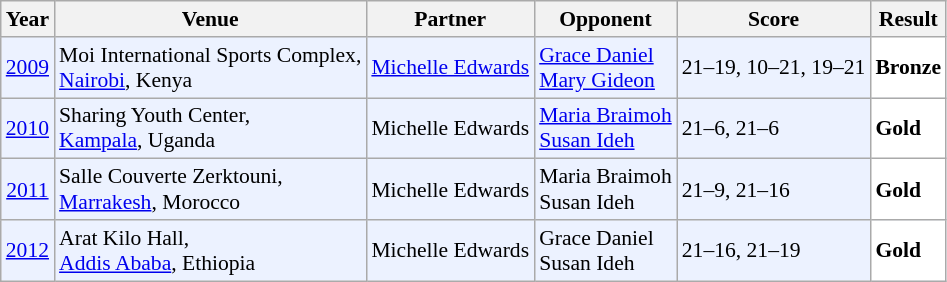<table class="sortable wikitable" style="font-size: 90%;">
<tr>
<th>Year</th>
<th>Venue</th>
<th>Partner</th>
<th>Opponent</th>
<th>Score</th>
<th>Result</th>
</tr>
<tr style="background:#ECF2FF">
<td align="center"><a href='#'>2009</a></td>
<td align="left">Moi International Sports Complex,<br><a href='#'>Nairobi</a>, Kenya</td>
<td align="left"> <a href='#'>Michelle Edwards</a></td>
<td align="left"> <a href='#'>Grace Daniel</a><br> <a href='#'>Mary Gideon</a></td>
<td align="left">21–19, 10–21, 19–21</td>
<td style="text-align:left; background:white"> <strong>Bronze</strong></td>
</tr>
<tr style="background:#ECF2FF">
<td align="center"><a href='#'>2010</a></td>
<td align="left">Sharing Youth Center,<br><a href='#'>Kampala</a>, Uganda</td>
<td align="left"> Michelle Edwards</td>
<td align="left"> <a href='#'>Maria Braimoh</a><br> <a href='#'>Susan Ideh</a></td>
<td align="left">21–6, 21–6</td>
<td style="text-align:left; background:white"> <strong>Gold</strong></td>
</tr>
<tr style="background:#ECF2FF">
<td align="center"><a href='#'>2011</a></td>
<td align="left">Salle Couverte Zerktouni,<br><a href='#'>Marrakesh</a>, Morocco</td>
<td align="left"> Michelle Edwards</td>
<td align="left"> Maria Braimoh<br> Susan Ideh</td>
<td align="left">21–9, 21–16</td>
<td style="text-align:left; background:white"> <strong>Gold</strong></td>
</tr>
<tr style="background:#ECF2FF">
<td align="center"><a href='#'>2012</a></td>
<td align="left">Arat Kilo Hall,<br><a href='#'>Addis Ababa</a>, Ethiopia</td>
<td align="left"> Michelle Edwards</td>
<td align="left"> Grace Daniel<br> Susan Ideh</td>
<td align="left">21–16, 21–19</td>
<td style="text-align:left; background:white"> <strong>Gold</strong></td>
</tr>
</table>
